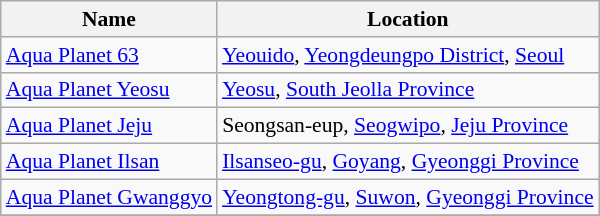<table class="wikitable sortable" style="font-size:90%;">
<tr>
<th>Name</th>
<th>Location</th>
</tr>
<tr>
<td><a href='#'>Aqua Planet 63</a></td>
<td><a href='#'>Yeouido</a>, <a href='#'>Yeongdeungpo District</a>, <a href='#'>Seoul</a></td>
</tr>
<tr>
<td><a href='#'>Aqua Planet Yeosu</a></td>
<td><a href='#'>Yeosu</a>, <a href='#'>South Jeolla Province</a></td>
</tr>
<tr>
<td><a href='#'>Aqua Planet Jeju</a></td>
<td>Seongsan-eup, <a href='#'>Seogwipo</a>, <a href='#'>Jeju Province</a></td>
</tr>
<tr>
<td><a href='#'>Aqua Planet Ilsan</a></td>
<td><a href='#'>Ilsanseo-gu</a>, <a href='#'>Goyang</a>, <a href='#'>Gyeonggi Province</a></td>
</tr>
<tr>
<td><a href='#'>Aqua Planet Gwanggyo</a></td>
<td><a href='#'>Yeongtong-gu</a>, <a href='#'>Suwon</a>, <a href='#'>Gyeonggi Province</a></td>
</tr>
<tr>
</tr>
</table>
